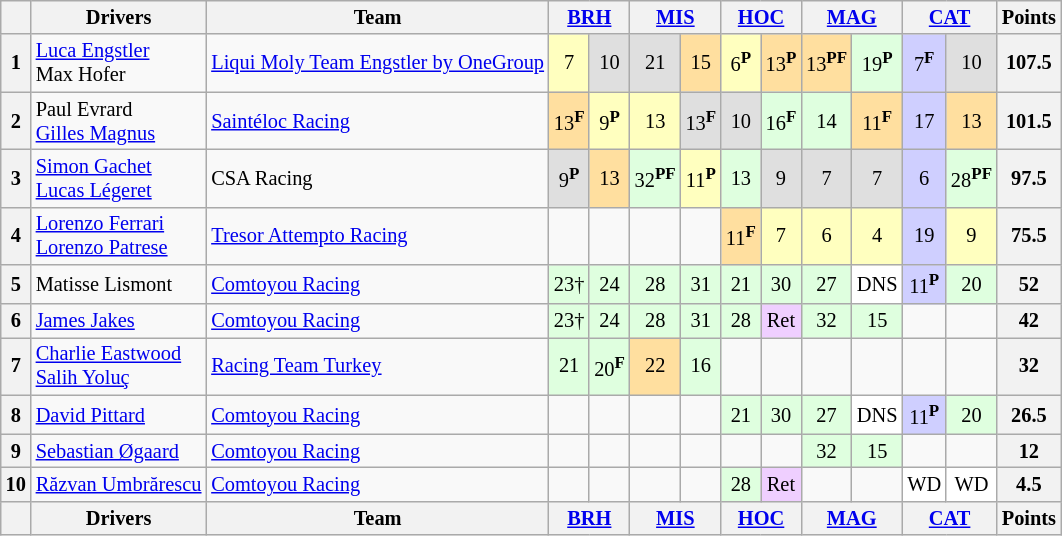<table class="wikitable" style="font-size:85%; text-align:center;">
<tr>
<th></th>
<th>Drivers</th>
<th>Team</th>
<th colspan=2><a href='#'>BRH</a><br></th>
<th colspan=2><a href='#'>MIS</a><br></th>
<th colspan=2><a href='#'>HOC</a><br></th>
<th colspan=2><a href='#'>MAG</a><br></th>
<th colspan=2><a href='#'>CAT</a><br></th>
<th>Points</th>
</tr>
<tr>
<th>1</th>
<td align=left> <a href='#'>Luca Engstler</a><br> Max Hofer</td>
<td align=left> <a href='#'>Liqui Moly Team Engstler by OneGroup</a></td>
<td style="background:#ffffbf;">7</td>
<td style="background:#dfdfdf;">10</td>
<td style="background:#dfdfdf;">21</td>
<td style="background:#ffdf9f;">15</td>
<td style="background:#ffffbf;">6<sup><strong>P</strong></sup></td>
<td style="background:#ffdf9f;">13<sup><strong>P</strong></sup></td>
<td style="background:#ffdf9f;">13<sup><strong>PF</strong></sup></td>
<td style="background:#dfffdf;">19<sup><strong>P</strong></sup></td>
<td style="background:#cfcfff;">7<sup><strong>F</strong></sup></td>
<td style="background:#dfdfdf;">10</td>
<th>107.5</th>
</tr>
<tr>
<th>2</th>
<td align="left"> Paul Evrard<br> <a href='#'>Gilles Magnus</a></td>
<td align="left"> <a href='#'>Saintéloc Racing</a></td>
<td style="background:#ffdf9f;">13<sup><strong>F</strong></sup></td>
<td style="background:#ffffbf;">9<sup><strong>P</strong></sup></td>
<td style="background:#ffffbf;">13</td>
<td style="background:#dfdfdf;">13<sup><strong>F</strong></sup></td>
<td style="background:#dfdfdf;">10</td>
<td style="background:#dfffdf;">16<sup><strong>F</strong></sup></td>
<td style="background:#dfffdf;">14</td>
<td style="background:#ffdf9f;">11<sup><strong>F</strong></sup></td>
<td style="background:#cfcfff;">17</td>
<td style="background:#ffdf9f;">13</td>
<th>101.5</th>
</tr>
<tr>
<th>3</th>
<td align="left"> <a href='#'>Simon Gachet</a><br> <a href='#'>Lucas Légeret</a></td>
<td align="left"> CSA Racing</td>
<td style="background:#dfdfdf;">9<sup><strong>P</strong></sup></td>
<td style="background:#ffdf9f;">13</td>
<td style="background:#dfffdf;">32<sup><strong>PF</strong></sup></td>
<td style="background:#ffffbf;">11<sup><strong>P</strong></sup></td>
<td style="background:#dfffdf;">13</td>
<td style="background:#dfdfdf;">9</td>
<td style="background:#dfdfdf;">7</td>
<td style="background:#dfdfdf;">7</td>
<td style="background:#cfcfff;">6</td>
<td style="background:#dfffdf;">28<sup><strong>PF</strong></sup></td>
<th>97.5</th>
</tr>
<tr>
<th>4</th>
<td align=left> <a href='#'>Lorenzo Ferrari</a><br> <a href='#'>Lorenzo Patrese</a></td>
<td align=left> <a href='#'>Tresor Attempto Racing</a></td>
<td></td>
<td></td>
<td></td>
<td></td>
<td style="background:#ffdf9f;">11<sup><strong>F</strong></sup></td>
<td style="background:#ffffbf;">7</td>
<td style="background:#ffffbf;">6</td>
<td style="background:#ffffbf;">4</td>
<td style="background:#cfcfff;">19</td>
<td style="background:#ffffbf;">9</td>
<th>75.5</th>
</tr>
<tr>
<th>5</th>
<td align=left> Matisse Lismont</td>
<td align=left> <a href='#'>Comtoyou Racing</a></td>
<td style="background:#dfffdf;">23†</td>
<td style="background:#dfffdf;">24</td>
<td style="background:#dfffdf;">28</td>
<td style="background:#dfffdf;">31</td>
<td style="background:#dfffdf;">21</td>
<td style="background:#dfffdf;">30</td>
<td style="background:#dfffdf;">27</td>
<td style="background:#ffffff;">DNS</td>
<td style="background:#cfcfff;">11<sup><strong>P</strong></sup></td>
<td style="background:#dfffdf;">20</td>
<th>52</th>
</tr>
<tr>
<th>6</th>
<td align=left> <a href='#'>James Jakes</a></td>
<td align=left> <a href='#'>Comtoyou Racing</a></td>
<td style="background:#dfffdf;">23†</td>
<td style="background:#dfffdf;">24</td>
<td style="background:#dfffdf;">28</td>
<td style="background:#dfffdf;">31</td>
<td style="background:#dfffdf;">28</td>
<td style="background:#efcfff;">Ret</td>
<td style="background:#dfffdf;">32</td>
<td style="background:#dfffdf;">15</td>
<td></td>
<td></td>
<th>42</th>
</tr>
<tr>
<th>7</th>
<td align="left"> <a href='#'>Charlie Eastwood</a><br> <a href='#'>Salih Yoluç</a></td>
<td align="left"> <a href='#'>Racing Team Turkey</a></td>
<td style="background:#dfffdf;">21</td>
<td style="background:#dfffdf;">20<sup><strong>F</strong></sup></td>
<td style="background:#ffdf9f;">22</td>
<td style="background:#dfffdf;">16</td>
<td></td>
<td></td>
<td></td>
<td></td>
<td></td>
<td></td>
<th>32</th>
</tr>
<tr>
<th>8</th>
<td align="left"> <a href='#'>David Pittard</a></td>
<td align="left"> <a href='#'>Comtoyou Racing</a></td>
<td></td>
<td></td>
<td></td>
<td></td>
<td style="background:#dfffdf;">21</td>
<td style="background:#dfffdf;">30</td>
<td style="background:#dfffdf;">27</td>
<td style="background:#ffffff;">DNS</td>
<td style="background:#cfcfff;">11<sup><strong>P</strong></sup></td>
<td style="background:#dfffdf;">20</td>
<th>26.5</th>
</tr>
<tr>
<th>9</th>
<td align=left> <a href='#'>Sebastian Øgaard</a></td>
<td align=left> <a href='#'>Comtoyou Racing</a></td>
<td></td>
<td></td>
<td></td>
<td></td>
<td></td>
<td></td>
<td style="background:#dfffdf;">32</td>
<td style="background:#dfffdf;">15</td>
<td></td>
<td></td>
<th>12</th>
</tr>
<tr>
<th>10</th>
<td align=left> <a href='#'>Răzvan Umbrărescu</a></td>
<td align=left> <a href='#'>Comtoyou Racing</a></td>
<td></td>
<td></td>
<td></td>
<td></td>
<td style="background:#dfffdf;">28</td>
<td style="background:#efcfff;">Ret</td>
<td></td>
<td></td>
<td style="background:#ffffff;">WD</td>
<td style="background:#ffffff;">WD</td>
<th>4.5</th>
</tr>
<tr>
<th></th>
<th>Drivers</th>
<th>Team</th>
<th colspan=2><a href='#'>BRH</a><br></th>
<th colspan=2><a href='#'>MIS</a><br></th>
<th colspan=2><a href='#'>HOC</a><br></th>
<th colspan=2><a href='#'>MAG</a><br></th>
<th colspan=2><a href='#'>CAT</a><br></th>
<th>Points</th>
</tr>
</table>
